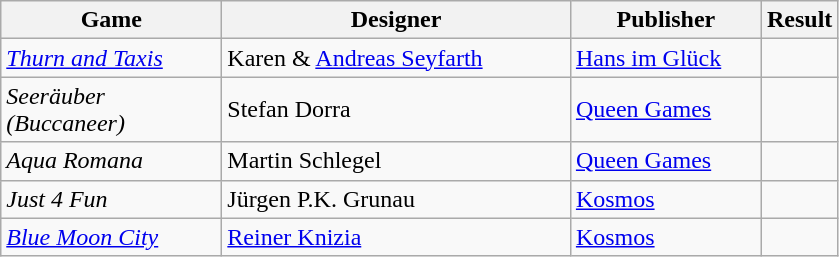<table class="wikitable">
<tr>
<th style="width:140px;">Game</th>
<th style="width:225px;">Designer</th>
<th style="width:120px;">Publisher</th>
<th>Result</th>
</tr>
<tr>
<td><a href='#'><em>Thurn and Taxis</em></a></td>
<td>Karen & <a href='#'>Andreas Seyfarth</a></td>
<td><a href='#'>Hans im Glück</a></td>
<td></td>
</tr>
<tr>
<td><em>Seeräuber (Buccaneer)</em></td>
<td>Stefan Dorra</td>
<td><a href='#'>Queen Games</a></td>
<td></td>
</tr>
<tr>
<td><em>Aqua Romana</em></td>
<td>Martin Schlegel</td>
<td><a href='#'>Queen Games</a></td>
<td></td>
</tr>
<tr>
<td><em>Just 4 Fun</em></td>
<td>Jürgen P.K. Grunau</td>
<td><a href='#'>Kosmos</a></td>
<td></td>
</tr>
<tr>
<td><em><a href='#'>Blue Moon City</a></em></td>
<td><a href='#'>Reiner Knizia</a></td>
<td><a href='#'>Kosmos</a></td>
<td></td>
</tr>
</table>
